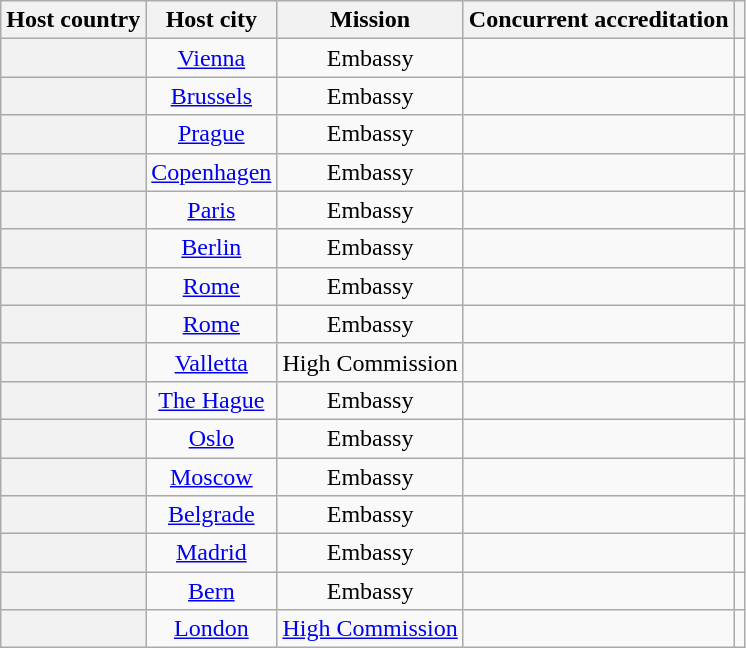<table class="wikitable plainrowheaders" style="text-align:center">
<tr>
<th scope="col">Host country</th>
<th scope="col">Host city</th>
<th scope="col">Mission</th>
<th scope="col">Concurrent accreditation</th>
<th scope="col"></th>
</tr>
<tr>
<th scope="row"></th>
<td><a href='#'>Vienna</a></td>
<td>Embassy</td>
<td></td>
<td></td>
</tr>
<tr>
<th scope="row"></th>
<td><a href='#'>Brussels</a></td>
<td>Embassy</td>
<td></td>
<td></td>
</tr>
<tr>
<th scope="row"></th>
<td><a href='#'>Prague</a></td>
<td>Embassy</td>
<td></td>
<td></td>
</tr>
<tr>
<th scope="row"></th>
<td><a href='#'>Copenhagen</a></td>
<td>Embassy</td>
<td></td>
<td></td>
</tr>
<tr>
<th scope="row"></th>
<td><a href='#'>Paris</a></td>
<td>Embassy</td>
<td></td>
<td></td>
</tr>
<tr>
<th scope="row"></th>
<td><a href='#'>Berlin</a></td>
<td>Embassy</td>
<td></td>
<td></td>
</tr>
<tr>
<th scope="row"></th>
<td><a href='#'>Rome</a></td>
<td>Embassy</td>
<td></td>
<td></td>
</tr>
<tr>
<th scope="row"></th>
<td><a href='#'>Rome</a></td>
<td>Embassy</td>
<td></td>
<td></td>
</tr>
<tr>
<th scope="row"></th>
<td><a href='#'>Valletta</a></td>
<td>High Commission</td>
<td></td>
<td></td>
</tr>
<tr>
<th scope="row"></th>
<td><a href='#'>The Hague</a></td>
<td>Embassy</td>
<td></td>
<td></td>
</tr>
<tr>
<th scope="row"></th>
<td><a href='#'>Oslo</a></td>
<td>Embassy</td>
<td></td>
<td></td>
</tr>
<tr>
<th scope="row"></th>
<td><a href='#'>Moscow</a></td>
<td>Embassy</td>
<td></td>
<td></td>
</tr>
<tr>
<th scope="row"></th>
<td><a href='#'>Belgrade</a></td>
<td>Embassy</td>
<td></td>
<td></td>
</tr>
<tr>
<th scope="row"></th>
<td><a href='#'>Madrid</a></td>
<td>Embassy</td>
<td></td>
<td></td>
</tr>
<tr>
<th scope="row"></th>
<td><a href='#'>Bern</a></td>
<td>Embassy</td>
<td></td>
<td></td>
</tr>
<tr>
<th scope="row"></th>
<td><a href='#'>London</a></td>
<td><a href='#'>High Commission</a></td>
<td></td>
<td></td>
</tr>
</table>
